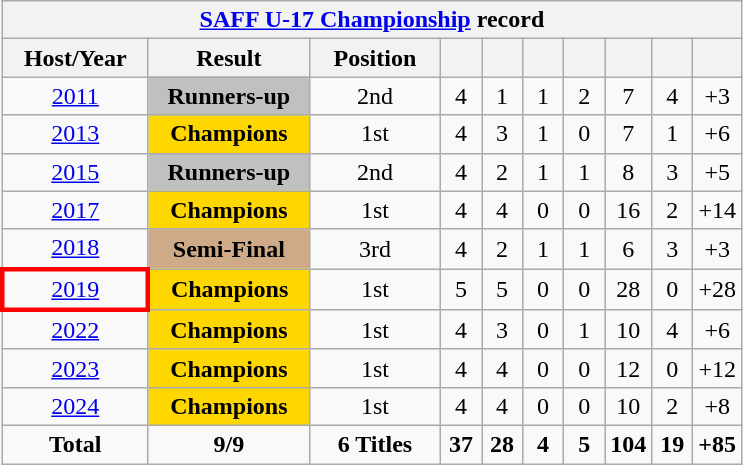<table class="wikitable collapsible collapsed" style="text-align: center;">
<tr>
<th colspan="10"><a href='#'>SAFF U-17 Championship</a> record</th>
</tr>
<tr>
<th width="90">Host/Year</th>
<th width="100">Result</th>
<th width="80">Position</th>
<th width="20"></th>
<th width="20"></th>
<th width="20"></th>
<th width="20"></th>
<th width="20"></th>
<th width="20"></th>
<th width="20"></th>
</tr>
<tr>
<td> <a href='#'>2011</a></td>
<td bgcolor=Silver><strong>Runners-up</strong></td>
<td>2nd</td>
<td>4</td>
<td>1</td>
<td>1</td>
<td>2</td>
<td>7</td>
<td>4</td>
<td>+3</td>
</tr>
<tr>
<td> <a href='#'>2013</a></td>
<td bgcolor=Gold><strong>Champions</strong></td>
<td>1st</td>
<td>4</td>
<td>3</td>
<td>1</td>
<td>0</td>
<td>7</td>
<td>1</td>
<td>+6</td>
</tr>
<tr>
<td> <a href='#'>2015</a></td>
<td bgcolor=Silver><strong>Runners-up</strong></td>
<td>2nd</td>
<td>4</td>
<td>2</td>
<td>1</td>
<td>1</td>
<td>8</td>
<td>3</td>
<td>+5</td>
</tr>
<tr>
<td> <a href='#'>2017</a></td>
<td bgcolor=Gold><strong>Champions</strong></td>
<td>1st</td>
<td>4</td>
<td>4</td>
<td>0</td>
<td>0</td>
<td>16</td>
<td>2</td>
<td>+14</td>
</tr>
<tr>
<td> <a href='#'>2018</a></td>
<td bgcolor=#cfaa88><strong>Semi-Final</strong></td>
<td>3rd</td>
<td>4</td>
<td>2</td>
<td>1</td>
<td>1</td>
<td>6</td>
<td>3</td>
<td>+3</td>
</tr>
<tr>
<td style="border: 3px solid red"> <a href='#'>2019</a></td>
<td bgcolor=Gold><strong>Champions</strong></td>
<td>1st</td>
<td>5</td>
<td>5</td>
<td>0</td>
<td>0</td>
<td>28</td>
<td>0</td>
<td>+28</td>
</tr>
<tr>
<td> <a href='#'>2022</a></td>
<td bgcolor=Gold><strong>Champions</strong></td>
<td>1st</td>
<td>4</td>
<td>3</td>
<td>0</td>
<td>1</td>
<td>10</td>
<td>4</td>
<td>+6</td>
</tr>
<tr>
<td> <a href='#'>2023</a></td>
<td bgcolor=Gold><strong>Champions</strong></td>
<td>1st</td>
<td>4</td>
<td>4</td>
<td>0</td>
<td>0</td>
<td>12</td>
<td>0</td>
<td>+12</td>
</tr>
<tr>
<td> <a href='#'>2024</a></td>
<td bgcolor=Gold><strong>Champions</strong></td>
<td>1st</td>
<td>4</td>
<td>4</td>
<td>0</td>
<td>0</td>
<td>10</td>
<td>2</td>
<td>+8</td>
</tr>
<tr>
<td><strong>Total</strong></td>
<td><strong>9/9</strong></td>
<td><strong>6 Titles</strong></td>
<td><strong>37</strong></td>
<td><strong>28</strong></td>
<td><strong>4</strong></td>
<td><strong> 5 </strong></td>
<td><strong> 104 </strong></td>
<td><strong> 19</strong></td>
<td><strong>+85</strong></td>
</tr>
</table>
